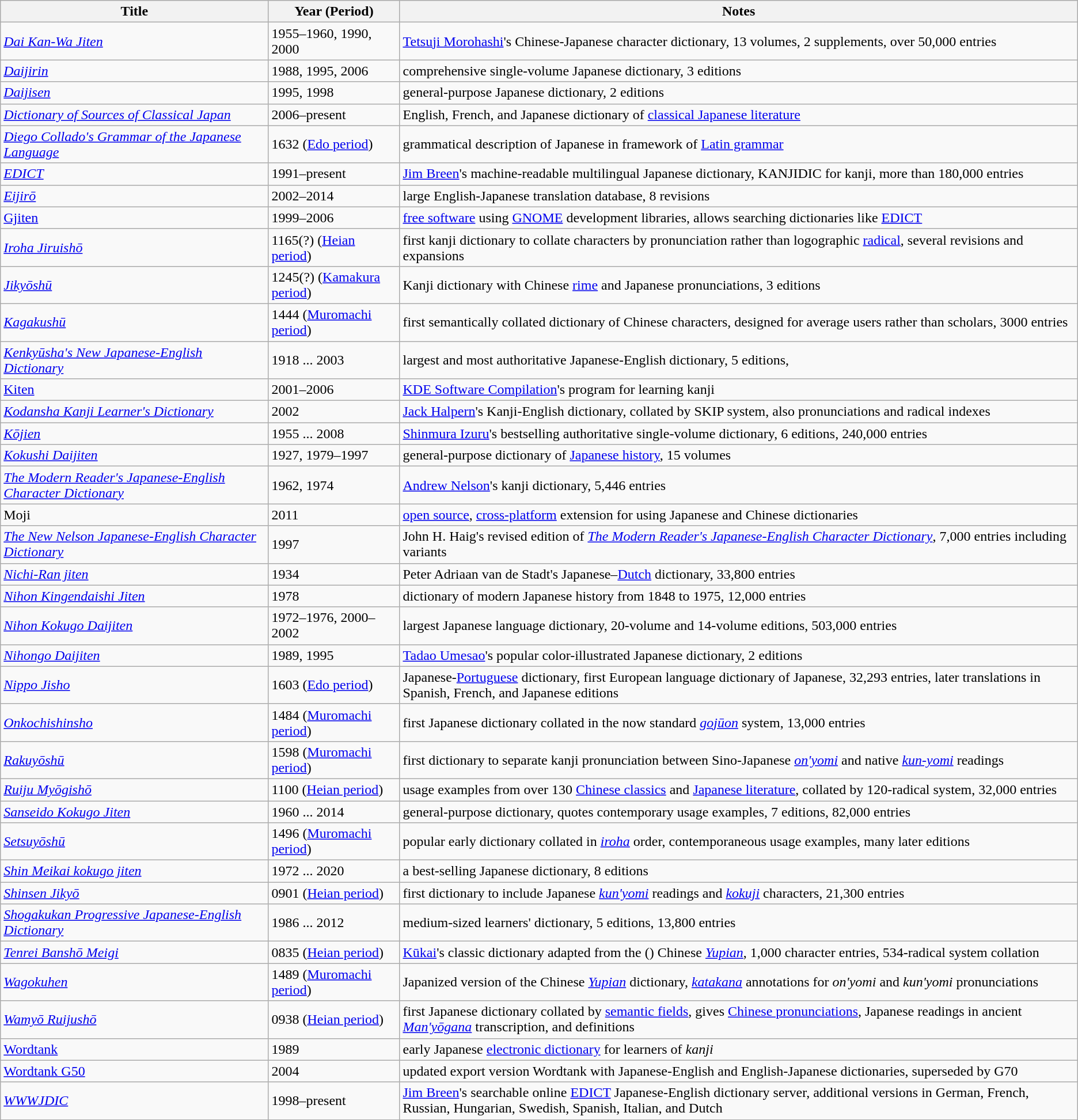<table class="wikitable sortable">
<tr>
<th>Title</th>
<th>Year (Period)</th>
<th>Notes</th>
</tr>
<tr>
<td><em><a href='#'>Dai Kan-Wa Jiten</a></em></td>
<td>1955–1960, 1990, 2000</td>
<td><a href='#'>Tetsuji Morohashi</a>'s Chinese-Japanese character dictionary, 13 volumes, 2 supplements, over 50,000 entries</td>
</tr>
<tr>
<td><em><a href='#'>Daijirin</a></em></td>
<td>1988, 1995, 2006</td>
<td>comprehensive single-volume Japanese dictionary, 3 editions</td>
</tr>
<tr>
<td><em><a href='#'>Daijisen</a></em></td>
<td>1995, 1998</td>
<td>general-purpose Japanese dictionary, 2 editions</td>
</tr>
<tr>
<td><em><a href='#'>Dictionary of Sources of Classical Japan</a></em></td>
<td>2006–present</td>
<td>English, French, and Japanese dictionary of <a href='#'>classical Japanese literature</a></td>
</tr>
<tr>
<td><em><a href='#'>Diego Collado's Grammar of the Japanese Language</a></em></td>
<td>1632 (<a href='#'>Edo period</a>)</td>
<td>grammatical description of Japanese in framework of <a href='#'>Latin grammar</a></td>
</tr>
<tr>
<td><em><a href='#'>EDICT</a></em></td>
<td>1991–present</td>
<td><a href='#'>Jim Breen</a>'s machine-readable multilingual Japanese dictionary, KANJIDIC for kanji, more than 180,000 entries</td>
</tr>
<tr>
<td><em><a href='#'>Eijirō</a></em></td>
<td>2002–2014</td>
<td>large English-Japanese translation database, 8 revisions</td>
</tr>
<tr>
<td><a href='#'>Gjiten</a></td>
<td>1999–2006</td>
<td><a href='#'>free software</a> using <a href='#'>GNOME</a> development libraries, allows searching dictionaries like <a href='#'>EDICT</a></td>
</tr>
<tr>
<td><em><a href='#'>Iroha Jiruishō</a></em></td>
<td>1165(?) (<a href='#'>Heian period</a>)</td>
<td>first kanji dictionary to collate characters by pronunciation rather than logographic <a href='#'>radical</a>, several revisions and expansions</td>
</tr>
<tr>
<td><em><a href='#'>Jikyōshū</a></em></td>
<td>1245(?) (<a href='#'>Kamakura period</a>)</td>
<td>Kanji dictionary with Chinese <a href='#'>rime</a> and Japanese pronunciations, 3 editions</td>
</tr>
<tr>
<td><em><a href='#'>Kagakushū</a></em></td>
<td>1444 (<a href='#'>Muromachi period</a>)</td>
<td>first semantically collated dictionary of Chinese characters, designed for average users rather than scholars, 3000 entries</td>
</tr>
<tr>
<td><em><a href='#'>Kenkyūsha's New Japanese-English Dictionary</a></em></td>
<td>1918 ... 2003</td>
<td>largest and most authoritative Japanese-English dictionary, 5 editions,</td>
</tr>
<tr>
<td><a href='#'>Kiten</a></td>
<td>2001–2006</td>
<td><a href='#'>KDE Software Compilation</a>'s program for learning kanji</td>
</tr>
<tr>
<td><em><a href='#'>Kodansha Kanji Learner's Dictionary</a></em></td>
<td>2002</td>
<td><a href='#'>Jack Halpern</a>'s Kanji-English dictionary, collated by SKIP system, also pronunciations and radical indexes</td>
</tr>
<tr>
<td><em><a href='#'>Kōjien</a></em></td>
<td>1955 ... 2008</td>
<td><a href='#'>Shinmura Izuru</a>'s bestselling authoritative single-volume dictionary, 6 editions, 240,000 entries</td>
</tr>
<tr>
<td><em><a href='#'>Kokushi Daijiten</a></em></td>
<td>1927, 1979–1997</td>
<td>general-purpose dictionary of <a href='#'>Japanese history</a>, 15 volumes</td>
</tr>
<tr>
<td><em><a href='#'>The Modern Reader's Japanese-English Character Dictionary</a></em></td>
<td>1962, 1974</td>
<td><a href='#'>Andrew Nelson</a>'s kanji dictionary, 5,446 entries</td>
</tr>
<tr>
<td>Moji</td>
<td>2011</td>
<td><a href='#'>open source</a>, <a href='#'>cross-platform</a> extension for using Japanese and Chinese dictionaries</td>
</tr>
<tr>
<td><em><a href='#'>The New Nelson Japanese-English Character Dictionary</a></em></td>
<td>1997</td>
<td>John H. Haig's revised edition of <em><a href='#'>The Modern Reader's Japanese-English Character Dictionary</a></em>, 7,000 entries including variants</td>
</tr>
<tr>
<td><em><a href='#'>Nichi-Ran jiten</a></em></td>
<td>1934</td>
<td>Peter Adriaan van de Stadt's Japanese–<a href='#'>Dutch</a> dictionary, 33,800 entries</td>
</tr>
<tr>
<td><em><a href='#'>Nihon Kingendaishi Jiten</a></em></td>
<td>1978</td>
<td>dictionary of modern Japanese history from 1848 to 1975, 12,000 entries</td>
</tr>
<tr>
<td><em><a href='#'>Nihon Kokugo Daijiten</a></em></td>
<td>1972–1976, 2000–2002</td>
<td>largest Japanese language dictionary, 20-volume and 14-volume editions, 503,000 entries</td>
</tr>
<tr>
<td><em><a href='#'>Nihongo Daijiten</a></em></td>
<td>1989, 1995</td>
<td><a href='#'>Tadao Umesao</a>'s popular color-illustrated Japanese dictionary, 2 editions</td>
</tr>
<tr>
<td><em><a href='#'>Nippo Jisho</a></em></td>
<td>1603 (<a href='#'>Edo period</a>)</td>
<td>Japanese-<a href='#'>Portuguese</a> dictionary, first European language dictionary of Japanese, 32,293 entries, later translations in Spanish, French, and Japanese editions</td>
</tr>
<tr>
<td><em><a href='#'>Onkochishinsho</a></em></td>
<td>1484 (<a href='#'>Muromachi period</a>)</td>
<td>first Japanese dictionary collated in the now standard <em><a href='#'>gojūon</a></em> system, 13,000 entries</td>
</tr>
<tr>
<td><em><a href='#'>Rakuyōshū</a></em></td>
<td>1598 (<a href='#'>Muromachi period</a>)</td>
<td>first dictionary to separate kanji pronunciation between Sino-Japanese <em><a href='#'>on'yomi</a></em> and native <em><a href='#'>kun-yomi</a></em> readings</td>
</tr>
<tr>
<td><em><a href='#'>Ruiju Myōgishō</a></em></td>
<td>1100 (<a href='#'>Heian period</a>)</td>
<td>usage examples from over 130 <a href='#'>Chinese classics</a> and <a href='#'>Japanese literature</a>, collated by 120-radical system, 32,000 entries</td>
</tr>
<tr>
<td><em><a href='#'>Sanseido Kokugo Jiten</a></em></td>
<td>1960 ... 2014</td>
<td>general-purpose dictionary, quotes contemporary usage examples, 7 editions, 82,000 entries</td>
</tr>
<tr>
<td><em><a href='#'>Setsuyōshū</a></em></td>
<td>1496 (<a href='#'>Muromachi period</a>)</td>
<td>popular early dictionary collated in <em><a href='#'>iroha</a></em> order, contemporaneous usage examples, many later editions</td>
</tr>
<tr>
<td><em><a href='#'>Shin Meikai kokugo jiten</a></em></td>
<td>1972 ... 2020</td>
<td>a best-selling Japanese dictionary,  8 editions</td>
</tr>
<tr>
<td><em><a href='#'>Shinsen Jikyō</a></em></td>
<td>0901 (<a href='#'>Heian period</a>)</td>
<td>first dictionary to include Japanese <em><a href='#'>kun'yomi</a></em> readings and <em><a href='#'>kokuji</a></em> characters, 21,300 entries</td>
</tr>
<tr>
<td><em><a href='#'>Shogakukan Progressive Japanese-English Dictionary</a></em></td>
<td>1986 ... 2012</td>
<td>medium-sized learners' dictionary, 5 editions, 13,800 entries</td>
</tr>
<tr>
<td><em><a href='#'>Tenrei Banshō Meigi</a></em></td>
<td>0835 (<a href='#'>Heian period</a>)</td>
<td><a href='#'>Kūkai</a>'s classic dictionary adapted from the () Chinese <em><a href='#'>Yupian</a></em>, 1,000 character entries, 534-radical system collation</td>
</tr>
<tr>
<td><em><a href='#'>Wagokuhen</a></em></td>
<td>1489 (<a href='#'>Muromachi period</a>)</td>
<td>Japanized version of the Chinese <em><a href='#'>Yupian</a></em> dictionary, <em><a href='#'>katakana</a></em> annotations for <em>on'yomi</em> and <em>kun'yomi</em> pronunciations</td>
</tr>
<tr>
<td><em><a href='#'>Wamyō Ruijushō</a></em></td>
<td>0938 (<a href='#'>Heian period</a>)</td>
<td>first Japanese dictionary collated by <a href='#'>semantic fields</a>, gives <a href='#'>Chinese pronunciations</a>, Japanese readings in ancient <em><a href='#'>Man'yōgana</a></em> transcription, and definitions</td>
</tr>
<tr>
<td><a href='#'>Wordtank</a></td>
<td>1989</td>
<td>early Japanese <a href='#'>electronic dictionary</a> for learners of <em>kanji</em></td>
</tr>
<tr>
<td><a href='#'>Wordtank G50</a></td>
<td>2004</td>
<td>updated export version Wordtank with Japanese-English and English-Japanese dictionaries, superseded by G70</td>
</tr>
<tr>
<td><em><a href='#'>WWWJDIC</a></em></td>
<td>1998–present</td>
<td><a href='#'>Jim Breen</a>'s searchable online <a href='#'>EDICT</a> Japanese-English dictionary server, additional versions in German, French, Russian, Hungarian, Swedish, Spanish, Italian, and Dutch</td>
</tr>
<tr>
</tr>
</table>
